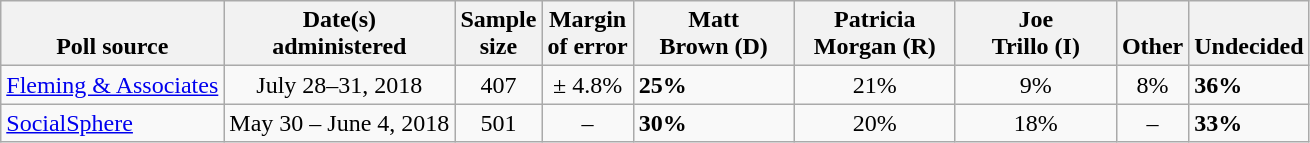<table class="wikitable">
<tr valign=bottom>
<th>Poll source</th>
<th>Date(s)<br>administered</th>
<th>Sample<br>size</th>
<th>Margin<br>of error</th>
<th style="width:100px;">Matt<br>Brown (D)</th>
<th style="width:100px;">Patricia<br>Morgan (R)</th>
<th style="width:100px;">Joe<br>Trillo (I)</th>
<th>Other</th>
<th>Undecided</th>
</tr>
<tr>
<td><a href='#'>Fleming & Associates</a></td>
<td align=center>July 28–31, 2018</td>
<td align=center>407</td>
<td align=center>± 4.8%</td>
<td><strong>25%</strong></td>
<td align=center>21%</td>
<td align=center>9%</td>
<td align=center>8%</td>
<td><strong>36%</strong></td>
</tr>
<tr>
<td><a href='#'>SocialSphere</a></td>
<td align=center>May 30 – June 4, 2018</td>
<td align=center>501</td>
<td align=center>–</td>
<td><strong>30%</strong></td>
<td align=center>20%</td>
<td align=center>18%</td>
<td align=center>–</td>
<td><strong>33%</strong></td>
</tr>
</table>
